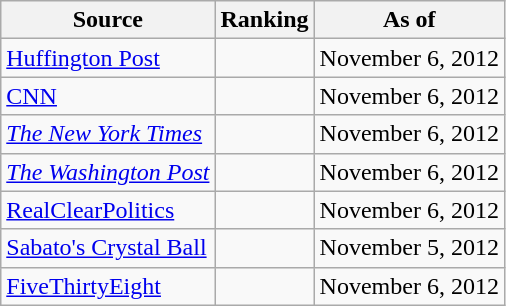<table class="wikitable" style="text-align:center">
<tr>
<th>Source</th>
<th>Ranking</th>
<th>As of</th>
</tr>
<tr>
<td align="left"><a href='#'>Huffington Post</a></td>
<td></td>
<td>November 6, 2012</td>
</tr>
<tr>
<td align="left"><a href='#'>CNN</a></td>
<td></td>
<td>November 6, 2012</td>
</tr>
<tr>
<td align=left><em><a href='#'>The New York Times</a></em></td>
<td></td>
<td>November 6, 2012</td>
</tr>
<tr>
<td align="left"><em><a href='#'>The Washington Post</a></em></td>
<td></td>
<td>November 6, 2012</td>
</tr>
<tr>
<td align="left"><a href='#'>RealClearPolitics</a></td>
<td></td>
<td>November 6, 2012</td>
</tr>
<tr>
<td align="left"><a href='#'>Sabato's Crystal Ball</a></td>
<td></td>
<td>November 5, 2012</td>
</tr>
<tr>
<td align="left"><a href='#'>FiveThirtyEight</a></td>
<td></td>
<td>November 6, 2012</td>
</tr>
</table>
